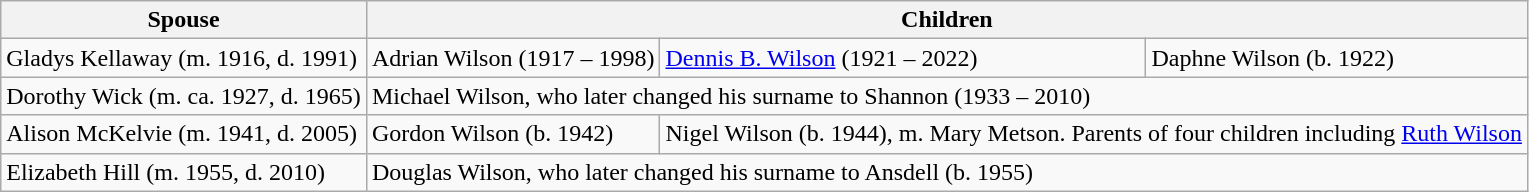<table class="wikitable">
<tr>
<th>Spouse</th>
<th colspan="3">Children</th>
</tr>
<tr>
<td>Gladys Kellaway (m. 1916, d. 1991)</td>
<td>Adrian Wilson (1917 – 1998)</td>
<td><a href='#'>Dennis B. Wilson</a> (1921 – 2022)</td>
<td>Daphne Wilson (b. 1922)</td>
</tr>
<tr>
<td>Dorothy Wick (m. ca. 1927, d. 1965)</td>
<td colspan="3">Michael Wilson, who later changed his surname to Shannon (1933 – 2010)</td>
</tr>
<tr>
<td>Alison McKelvie (m. 1941, d. 2005)</td>
<td>Gordon Wilson (b. 1942)</td>
<td colspan="2">Nigel Wilson (b. 1944), m. Mary Metson. Parents of four children including <a href='#'>Ruth Wilson</a></td>
</tr>
<tr>
<td>Elizabeth Hill (m. 1955, d. 2010)</td>
<td colspan="3">Douglas Wilson, who later changed his surname to Ansdell (b. 1955)</td>
</tr>
</table>
